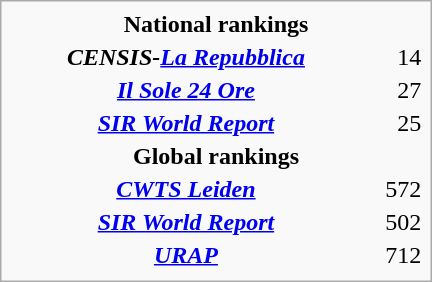<table class="infobox" style="width:18em;" |">
<tr>
<th colspan="2" style="text-align: center;">National rankings</th>
</tr>
<tr>
<th><em>CENSIS-<a href='#'>La Repubblica</a></em><br></th>
<td style="text-align:right;">14</td>
</tr>
<tr>
<th><em><a href='#'>Il Sole 24 Ore</a></em><br></th>
<td style="text-align:right;">27</td>
</tr>
<tr>
<th><em><a href='#'>SIR World Report</a></em></th>
<td style="text-align:right;">25</td>
</tr>
<tr>
<th colspan="2" style="text-align: center;">Global rankings</th>
</tr>
<tr>
<th><em><a href='#'>CWTS Leiden</a></em></th>
<td style="text-align:right;">572</td>
</tr>
<tr>
<th><em><a href='#'>SIR World Report</a></em></th>
<td style="text-align:right;">502</td>
</tr>
<tr>
<th><em><a href='#'>URAP</a></em></th>
<td style="text-align:right;">712</td>
</tr>
<tr>
</tr>
</table>
